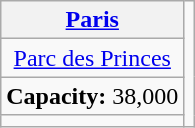<table class="wikitable" style="text-align:center">
<tr>
<th><a href='#'>Paris</a></th>
<td rowspan="4"></td>
</tr>
<tr>
<td><a href='#'>Parc des Princes</a></td>
</tr>
<tr>
<td><strong>Capacity:</strong> 38,000</td>
</tr>
<tr>
<td></td>
</tr>
</table>
